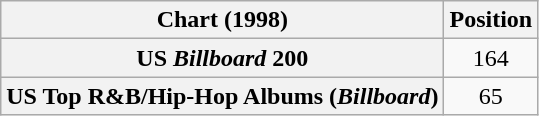<table class="wikitable sortable plainrowheaders" style="text-align:center">
<tr>
<th scope="col">Chart (1998)</th>
<th scope="col">Position</th>
</tr>
<tr>
<th scope="row">US <em>Billboard</em> 200</th>
<td>164</td>
</tr>
<tr>
<th scope="row">US Top R&B/Hip-Hop Albums (<em>Billboard</em>)</th>
<td>65</td>
</tr>
</table>
